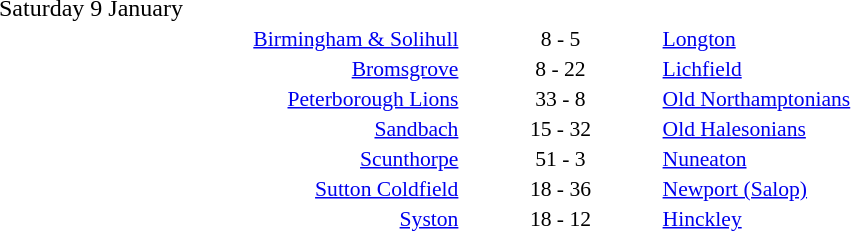<table style="width:70%;" cellspacing="1">
<tr>
<th width=35%></th>
<th width=15%></th>
<th></th>
</tr>
<tr>
<td>Saturday 9 January</td>
</tr>
<tr style=font-size:90%>
<td align=right><a href='#'>Birmingham & Solihull</a></td>
<td align=center>8 - 5</td>
<td><a href='#'>Longton</a></td>
</tr>
<tr style=font-size:90%>
<td align=right><a href='#'>Bromsgrove</a></td>
<td align=center>8 - 22</td>
<td><a href='#'>Lichfield</a></td>
</tr>
<tr style=font-size:90%>
<td align=right><a href='#'>Peterborough Lions</a></td>
<td align=center>33 - 8</td>
<td><a href='#'>Old Northamptonians</a></td>
</tr>
<tr style=font-size:90%>
<td align=right><a href='#'>Sandbach</a></td>
<td align=center>15 - 32</td>
<td><a href='#'>Old Halesonians</a></td>
</tr>
<tr style=font-size:90%>
<td align=right><a href='#'>Scunthorpe</a></td>
<td align=center>51 - 3</td>
<td><a href='#'>Nuneaton</a></td>
</tr>
<tr style=font-size:90%>
<td align=right><a href='#'>Sutton Coldfield</a></td>
<td align=center>18 - 36</td>
<td><a href='#'>Newport (Salop)</a></td>
</tr>
<tr style=font-size:90%>
<td align=right><a href='#'>Syston</a></td>
<td align=center>18 - 12</td>
<td><a href='#'>Hinckley</a></td>
</tr>
</table>
